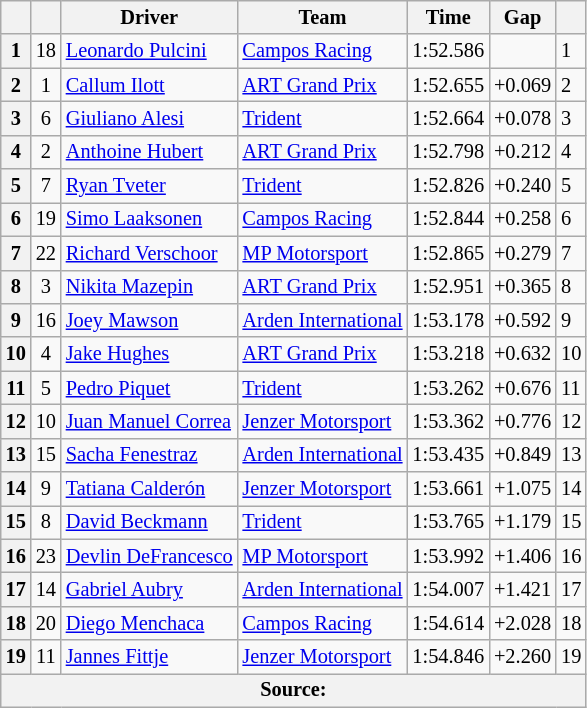<table class="wikitable" style="font-size:85%">
<tr>
<th></th>
<th></th>
<th>Driver</th>
<th>Team</th>
<th>Time</th>
<th>Gap</th>
<th></th>
</tr>
<tr>
<th>1</th>
<td align="center">18</td>
<td> <a href='#'>Leonardo Pulcini</a></td>
<td><a href='#'>Campos Racing</a></td>
<td>1:52.586</td>
<td></td>
<td>1</td>
</tr>
<tr>
<th>2</th>
<td align="center">1</td>
<td> <a href='#'>Callum Ilott</a></td>
<td><a href='#'>ART Grand Prix</a></td>
<td>1:52.655</td>
<td>+0.069</td>
<td>2</td>
</tr>
<tr>
<th>3</th>
<td align="center">6</td>
<td> <a href='#'>Giuliano Alesi</a></td>
<td><a href='#'>Trident</a></td>
<td>1:52.664</td>
<td>+0.078</td>
<td>3</td>
</tr>
<tr>
<th>4</th>
<td align="center">2</td>
<td> <a href='#'>Anthoine Hubert</a></td>
<td><a href='#'>ART Grand Prix</a></td>
<td>1:52.798</td>
<td>+0.212</td>
<td>4</td>
</tr>
<tr>
<th>5</th>
<td align="center">7</td>
<td> <a href='#'>Ryan Tveter</a></td>
<td><a href='#'>Trident</a></td>
<td>1:52.826</td>
<td>+0.240</td>
<td>5</td>
</tr>
<tr>
<th>6</th>
<td align="center">19</td>
<td> <a href='#'>Simo Laaksonen</a></td>
<td><a href='#'>Campos Racing</a></td>
<td>1:52.844</td>
<td>+0.258</td>
<td>6</td>
</tr>
<tr>
<th>7</th>
<td align="center">22</td>
<td> <a href='#'>Richard Verschoor</a></td>
<td><a href='#'>MP Motorsport</a></td>
<td>1:52.865</td>
<td>+0.279</td>
<td>7</td>
</tr>
<tr>
<th>8</th>
<td align="center">3</td>
<td> <a href='#'>Nikita Mazepin</a></td>
<td><a href='#'>ART Grand Prix</a></td>
<td>1:52.951</td>
<td>+0.365</td>
<td>8</td>
</tr>
<tr>
<th>9</th>
<td align="center">16</td>
<td> <a href='#'>Joey Mawson</a></td>
<td><a href='#'>Arden International</a></td>
<td>1:53.178</td>
<td>+0.592</td>
<td>9</td>
</tr>
<tr>
<th>10</th>
<td align="center">4</td>
<td> <a href='#'>Jake Hughes</a></td>
<td><a href='#'>ART Grand Prix</a></td>
<td>1:53.218</td>
<td>+0.632</td>
<td>10</td>
</tr>
<tr>
<th>11</th>
<td align="center">5</td>
<td> <a href='#'>Pedro Piquet</a></td>
<td><a href='#'>Trident</a></td>
<td>1:53.262</td>
<td>+0.676</td>
<td>11</td>
</tr>
<tr>
<th>12</th>
<td align="center">10</td>
<td> <a href='#'>Juan Manuel Correa</a></td>
<td><a href='#'>Jenzer Motorsport</a></td>
<td>1:53.362</td>
<td>+0.776</td>
<td>12</td>
</tr>
<tr>
<th>13</th>
<td align="center">15</td>
<td> <a href='#'>Sacha Fenestraz</a></td>
<td><a href='#'>Arden International</a></td>
<td>1:53.435</td>
<td>+0.849</td>
<td>13</td>
</tr>
<tr>
<th>14</th>
<td align="center">9</td>
<td> <a href='#'>Tatiana Calderón</a></td>
<td><a href='#'>Jenzer Motorsport</a></td>
<td>1:53.661</td>
<td>+1.075</td>
<td>14</td>
</tr>
<tr>
<th>15</th>
<td align="center">8</td>
<td> <a href='#'>David Beckmann</a></td>
<td><a href='#'>Trident</a></td>
<td>1:53.765</td>
<td>+1.179</td>
<td>15</td>
</tr>
<tr>
<th>16</th>
<td align="center">23</td>
<td> <a href='#'>Devlin DeFrancesco</a></td>
<td><a href='#'>MP Motorsport</a></td>
<td>1:53.992</td>
<td>+1.406</td>
<td>16</td>
</tr>
<tr>
<th>17</th>
<td align="center">14</td>
<td> <a href='#'>Gabriel Aubry</a></td>
<td><a href='#'>Arden International</a></td>
<td>1:54.007</td>
<td>+1.421</td>
<td>17</td>
</tr>
<tr>
<th>18</th>
<td align="center">20</td>
<td> <a href='#'>Diego Menchaca</a></td>
<td><a href='#'>Campos Racing</a></td>
<td>1:54.614</td>
<td>+2.028</td>
<td>18</td>
</tr>
<tr>
<th>19</th>
<td align="center">11</td>
<td> <a href='#'>Jannes Fittje</a></td>
<td><a href='#'>Jenzer Motorsport</a></td>
<td>1:54.846</td>
<td>+2.260</td>
<td>19</td>
</tr>
<tr>
<th colspan="7">Source:</th>
</tr>
</table>
